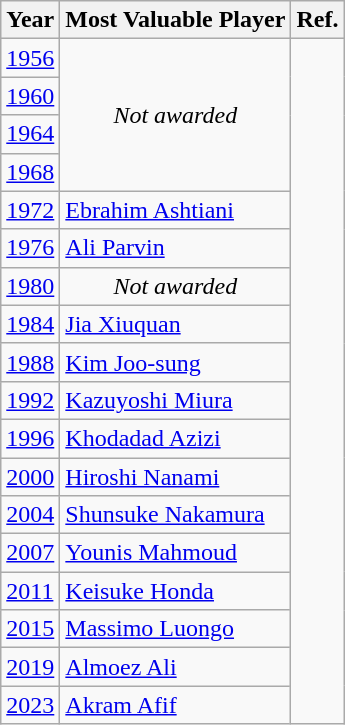<table class="wikitable sortable">
<tr>
<th>Year</th>
<th>Most Valuable Player</th>
<th>Ref.</th>
</tr>
<tr>
<td><a href='#'>1956</a></td>
<td align="center"rowspan=4><em>Not awarded</em></td>
<td rowspan=18></td>
</tr>
<tr>
<td><a href='#'>1960</a></td>
</tr>
<tr>
<td><a href='#'>1964</a></td>
</tr>
<tr>
<td><a href='#'>1968</a></td>
</tr>
<tr>
<td><a href='#'>1972</a></td>
<td> <a href='#'>Ebrahim Ashtiani</a></td>
</tr>
<tr>
<td><a href='#'>1976</a></td>
<td> <a href='#'>Ali Parvin</a></td>
</tr>
<tr>
<td><a href='#'>1980</a></td>
<td align="center"><em>Not awarded</em></td>
</tr>
<tr>
<td><a href='#'>1984</a></td>
<td> <a href='#'>Jia Xiuquan</a></td>
</tr>
<tr>
<td><a href='#'>1988</a></td>
<td> <a href='#'>Kim Joo-sung</a></td>
</tr>
<tr>
<td><a href='#'>1992</a></td>
<td> <a href='#'>Kazuyoshi Miura</a></td>
</tr>
<tr>
<td><a href='#'>1996</a></td>
<td> <a href='#'>Khodadad Azizi</a></td>
</tr>
<tr>
<td><a href='#'>2000</a></td>
<td> <a href='#'>Hiroshi Nanami</a></td>
</tr>
<tr>
<td><a href='#'>2004</a></td>
<td> <a href='#'>Shunsuke Nakamura</a></td>
</tr>
<tr>
<td><a href='#'>2007</a></td>
<td> <a href='#'>Younis Mahmoud</a></td>
</tr>
<tr>
<td><a href='#'>2011</a></td>
<td> <a href='#'>Keisuke Honda</a></td>
</tr>
<tr>
<td><a href='#'>2015</a></td>
<td> <a href='#'>Massimo Luongo</a></td>
</tr>
<tr>
<td><a href='#'>2019</a></td>
<td> <a href='#'>Almoez Ali</a></td>
</tr>
<tr>
<td><a href='#'>2023</a></td>
<td> <a href='#'>Akram Afif</a></td>
</tr>
</table>
